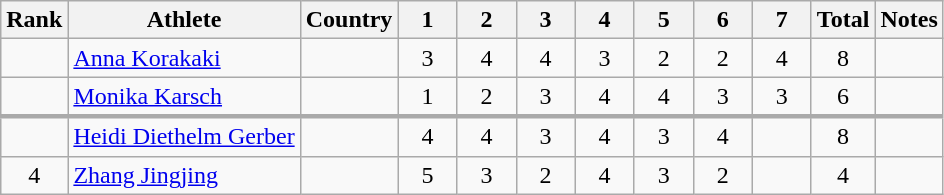<table class="wikitable sortable" style="text-align:center">
<tr>
<th>Rank</th>
<th>Athlete</th>
<th>Country</th>
<th class="unsortable" style="width: 32px">1</th>
<th class="unsortable" style="width: 32px">2</th>
<th class="unsortable" style="width: 32px">3</th>
<th class="unsortable" style="width: 32px">4</th>
<th class="unsortable" style="width: 32px">5</th>
<th class="unsortable" style="width: 32px">6</th>
<th class="unsortable" style="width: 32px">7</th>
<th class="unsortable" style="width: 28px">Total</th>
<th class="unsortable">Notes</th>
</tr>
<tr>
<td align="center"></td>
<td align="left"><a href='#'>Anna Korakaki</a></td>
<td align="left"></td>
<td>3</td>
<td>4</td>
<td>4</td>
<td>3</td>
<td>2</td>
<td>2</td>
<td>4</td>
<td>8</td>
<td></td>
</tr>
<tr>
<td align="center"></td>
<td align="left"><a href='#'>Monika Karsch</a></td>
<td align="left"></td>
<td>1</td>
<td>2</td>
<td>3</td>
<td>4</td>
<td>4</td>
<td>3</td>
<td>3</td>
<td>6</td>
<td></td>
</tr>
<tr style="border-style: solid; border-width: 3px 0px 0px 0px;">
<td align="center"></td>
<td align="left"><a href='#'>Heidi Diethelm Gerber</a></td>
<td align="left"></td>
<td>4</td>
<td>4</td>
<td>3</td>
<td>4</td>
<td>3</td>
<td>4</td>
<td></td>
<td>8</td>
<td></td>
</tr>
<tr>
<td>4</td>
<td align="left"><a href='#'>Zhang Jingjing</a></td>
<td align="left"></td>
<td>5</td>
<td>3</td>
<td>2</td>
<td>4</td>
<td>3</td>
<td>2</td>
<td></td>
<td>4</td>
<td></td>
</tr>
</table>
